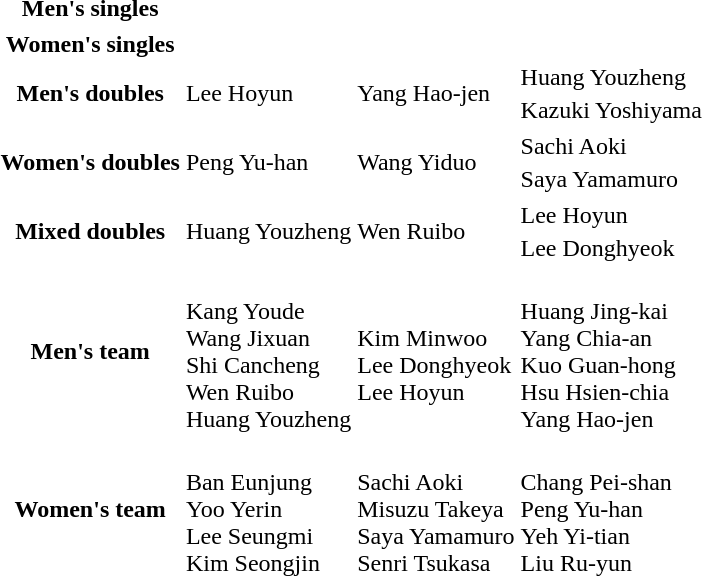<table>
<tr>
<th scope=row rowspan=2>Men's singles<br></th>
<td rowspan=2></td>
<td rowspan=2></td>
<td></td>
</tr>
<tr>
<td></td>
</tr>
<tr>
</tr>
<tr>
<th scope=row rowspan=2>Women's singles<br></th>
<td rowspan=2></td>
<td rowspan=2></td>
<td></td>
</tr>
<tr>
<td></td>
</tr>
<tr |->
<th scope=row rowspan=2>Men's doubles<br></th>
<td rowspan=2>Lee Hoyun<br></td>
<td rowspan=2>Yang Hao-jen<br></td>
<td>Huang Youzheng<br></td>
</tr>
<tr>
<td>Kazuki Yoshiyama<br></td>
</tr>
<tr>
</tr>
<tr>
<th scope=row rowspan=2>Women's doubles<br></th>
<td rowspan=2>Peng Yu-han<br></td>
<td rowspan=2>Wang Yiduo<br></td>
<td>Sachi Aoki<br></td>
</tr>
<tr>
<td>Saya Yamamuro<br></td>
</tr>
<tr>
</tr>
<tr>
<th scope=row rowspan=2>Mixed doubles<br></th>
<td rowspan=2>Huang Youzheng<br></td>
<td rowspan=2>Wen Ruibo<br></td>
<td>Lee Hoyun<br></td>
</tr>
<tr>
<td>Lee Donghyeok<br></td>
</tr>
<tr>
</tr>
<tr>
<th scope=row>Men's team<br></th>
<td><br>Kang Youde<br>Wang Jixuan<br>Shi Cancheng<br>Wen Ruibo<br>Huang Youzheng</td>
<td><br>Kim Minwoo<br>Lee Donghyeok<br>Lee Hoyun</td>
<td><br>Huang Jing-kai<br>Yang Chia-an<br>Kuo Guan-hong<br>Hsu Hsien-chia<br>Yang Hao-jen</td>
</tr>
<tr>
</tr>
<tr>
<th scope=row>Women's team<br></th>
<td><br>Ban Eunjung<br>Yoo Yerin<br>Lee Seungmi<br>Kim Seongjin</td>
<td><br>Sachi Aoki<br>Misuzu Takeya<br>Saya Yamamuro<br>Senri Tsukasa</td>
<td><br>Chang Pei-shan<br>Peng Yu-han<br>Yeh Yi-tian<br>Liu Ru-yun</td>
</tr>
<tr>
</tr>
</table>
